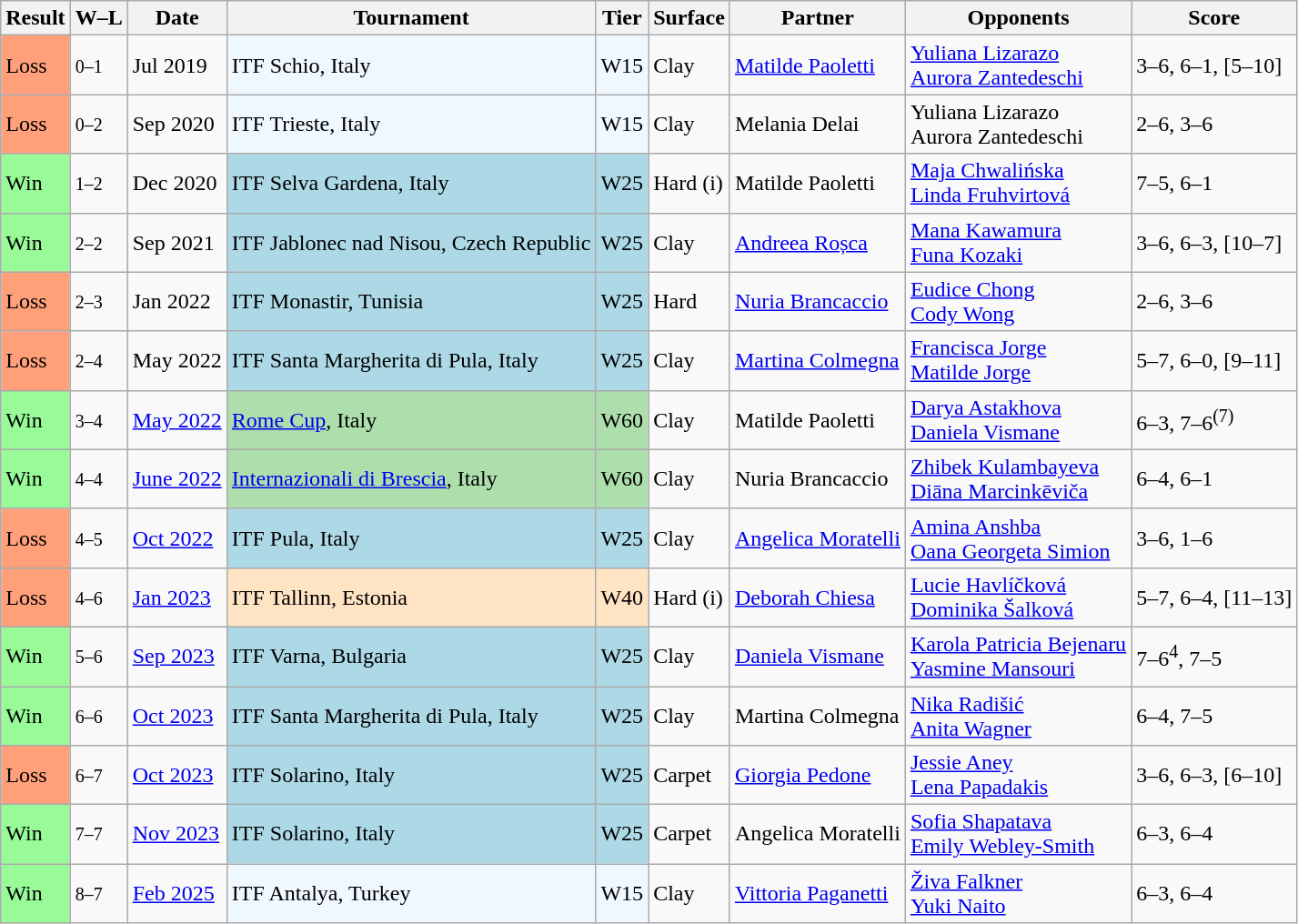<table class="sortable wikitable">
<tr>
<th>Result</th>
<th class="unsortable">W–L</th>
<th>Date</th>
<th>Tournament</th>
<th>Tier</th>
<th>Surface</th>
<th>Partner</th>
<th>Opponents</th>
<th class="unsortable">Score</th>
</tr>
<tr>
<td style="background:#ffa07a;">Loss</td>
<td><small>0–1</small></td>
<td>Jul 2019</td>
<td style="background:#f0f8ff;">ITF Schio, Italy</td>
<td style="background:#f0f8ff;">W15</td>
<td>Clay</td>
<td> <a href='#'>Matilde Paoletti</a></td>
<td> <a href='#'>Yuliana Lizarazo</a> <br>  <a href='#'>Aurora Zantedeschi</a></td>
<td>3–6, 6–1, [5–10]</td>
</tr>
<tr>
<td style="background:#ffa07a;">Loss</td>
<td><small>0–2</small></td>
<td>Sep 2020</td>
<td style="background:#f0f8ff;">ITF Trieste, Italy</td>
<td style="background:#f0f8ff;">W15</td>
<td>Clay</td>
<td> Melania Delai</td>
<td> Yuliana Lizarazo <br>  Aurora Zantedeschi</td>
<td>2–6, 3–6</td>
</tr>
<tr>
<td bgcolor=98FB98>Win</td>
<td><small>1–2</small></td>
<td>Dec 2020</td>
<td style="background:lightblue;">ITF Selva Gardena, Italy</td>
<td style="background:lightblue;">W25</td>
<td>Hard (i)</td>
<td> Matilde Paoletti</td>
<td> <a href='#'>Maja Chwalińska</a> <br>  <a href='#'>Linda Fruhvirtová</a></td>
<td>7–5, 6–1</td>
</tr>
<tr>
<td bgcolor=98FB98>Win</td>
<td><small>2–2</small></td>
<td>Sep 2021</td>
<td style="background:lightblue;">ITF Jablonec nad Nisou, Czech Republic</td>
<td style="background:lightblue;">W25</td>
<td>Clay</td>
<td> <a href='#'>Andreea Roșca</a></td>
<td> <a href='#'>Mana Kawamura</a> <br>  <a href='#'>Funa Kozaki</a></td>
<td>3–6, 6–3, [10–7]</td>
</tr>
<tr>
<td style="background:#ffa07a;">Loss</td>
<td><small>2–3</small></td>
<td>Jan 2022</td>
<td style="background:lightblue;">ITF Monastir, Tunisia</td>
<td style="background:lightblue;">W25</td>
<td>Hard</td>
<td> <a href='#'>Nuria Brancaccio</a></td>
<td> <a href='#'>Eudice Chong</a> <br>  <a href='#'>Cody Wong</a></td>
<td>2–6, 3–6</td>
</tr>
<tr>
<td style="background:#ffa07a;">Loss</td>
<td><small>2–4</small></td>
<td>May 2022</td>
<td style="background:lightblue;">ITF Santa Margherita di Pula, Italy</td>
<td style="background:lightblue;">W25</td>
<td>Clay</td>
<td> <a href='#'>Martina Colmegna</a></td>
<td> <a href='#'>Francisca Jorge</a> <br>  <a href='#'>Matilde Jorge</a></td>
<td>5–7, 6–0, [9–11]</td>
</tr>
<tr>
<td bgcolor=98FB98>Win</td>
<td><small>3–4</small></td>
<td><a href='#'>May 2022</a></td>
<td style="background:#addfad;"><a href='#'>Rome Cup</a>, Italy</td>
<td style="background:#addfad;">W60</td>
<td>Clay</td>
<td> Matilde Paoletti</td>
<td> <a href='#'>Darya Astakhova</a> <br>  <a href='#'>Daniela Vismane</a></td>
<td>6–3, 7–6<sup>(7)</sup></td>
</tr>
<tr>
<td bgcolor=98FB98>Win</td>
<td><small>4–4</small></td>
<td><a href='#'>June 2022</a></td>
<td style="background:#addfad;"><a href='#'>Internazionali di Brescia</a>, Italy</td>
<td style="background:#addfad;">W60</td>
<td>Clay</td>
<td> Nuria Brancaccio</td>
<td> <a href='#'>Zhibek Kulambayeva</a> <br>  <a href='#'>Diāna Marcinkēviča</a></td>
<td>6–4, 6–1</td>
</tr>
<tr>
<td style="background:#ffa07a;">Loss</td>
<td><small>4–5</small></td>
<td><a href='#'>Oct 2022</a></td>
<td style="background:lightblue;">ITF Pula, Italy</td>
<td style="background:lightblue;">W25</td>
<td>Clay</td>
<td> <a href='#'>Angelica Moratelli</a></td>
<td> <a href='#'>Amina Anshba</a> <br>  <a href='#'>Oana Georgeta Simion</a></td>
<td>3–6, 1–6</td>
</tr>
<tr>
<td style="background:#ffa07a;">Loss</td>
<td><small>4–6</small></td>
<td><a href='#'>Jan 2023</a></td>
<td style="background:#ffe4c4;">ITF Tallinn, Estonia</td>
<td style="background:#ffe4c4;">W40</td>
<td>Hard (i)</td>
<td> <a href='#'>Deborah Chiesa</a></td>
<td> <a href='#'>Lucie Havlíčková</a> <br>  <a href='#'>Dominika Šalková</a></td>
<td>5–7, 6–4, [11–13]</td>
</tr>
<tr>
<td bgcolor=98FB98>Win</td>
<td><small>5–6</small></td>
<td><a href='#'>Sep 2023</a></td>
<td style="background:lightblue;">ITF Varna, Bulgaria</td>
<td style="background:lightblue;">W25</td>
<td>Clay</td>
<td> <a href='#'>Daniela Vismane</a></td>
<td> <a href='#'>Karola Patricia Bejenaru</a> <br>  <a href='#'>Yasmine Mansouri</a></td>
<td>7–6<sup>4</sup>, 7–5</td>
</tr>
<tr>
<td bgcolor=98FB98>Win</td>
<td><small>6–6</small></td>
<td><a href='#'>Oct 2023</a></td>
<td style="background:lightblue;">ITF Santa Margherita di Pula, Italy</td>
<td style="background:lightblue;">W25</td>
<td>Clay</td>
<td> Martina Colmegna</td>
<td> <a href='#'>Nika Radišić</a> <br>  <a href='#'>Anita Wagner</a></td>
<td>6–4, 7–5</td>
</tr>
<tr>
<td style="background:#ffa07a;">Loss</td>
<td><small>6–7</small></td>
<td><a href='#'>Oct 2023</a></td>
<td style="background:lightblue;">ITF Solarino, Italy</td>
<td style="background:lightblue;">W25</td>
<td>Carpet</td>
<td> <a href='#'>Giorgia Pedone</a></td>
<td> <a href='#'>Jessie Aney</a> <br>  <a href='#'>Lena Papadakis</a></td>
<td>3–6, 6–3, [6–10]</td>
</tr>
<tr>
<td bgcolor=98FB98>Win</td>
<td><small>7–7</small></td>
<td><a href='#'>Nov 2023</a></td>
<td style="background:lightblue;">ITF Solarino, Italy</td>
<td style="background:lightblue;">W25</td>
<td>Carpet</td>
<td> Angelica Moratelli</td>
<td> <a href='#'>Sofia Shapatava</a> <br>  <a href='#'>Emily Webley-Smith</a></td>
<td>6–3, 6–4</td>
</tr>
<tr>
<td style="background:#98FB98;">Win</td>
<td><small>8–7</small></td>
<td><a href='#'>Feb 2025</a></td>
<td style="background:#f0f8ff;">ITF Antalya, Turkey</td>
<td style="background:#f0f8ff;">W15</td>
<td>Clay</td>
<td> <a href='#'>Vittoria Paganetti</a></td>
<td> <a href='#'>Živa Falkner</a> <br>  <a href='#'>Yuki Naito</a></td>
<td>6–3, 6–4</td>
</tr>
</table>
